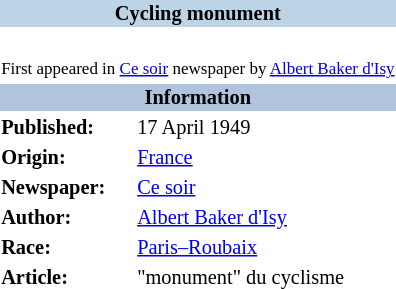<table border=0 class="toccolours float-right" align="right" style="margin:0 0 0.5em 1em; font-size: 85%;">
<tr>
<th bgcolor=#BCD4E6 colspan=2 align="center">Cycling monument</th>
</tr>
<tr>
<td align="center" colspan=2><br><small>First appeared in <a href='#'>Ce soir</a> newspaper by <a href='#'>Albert Baker d'Isy</a></small></td>
</tr>
<tr>
<th bgcolor=#b0c4de colspan=2 align="center">Information</th>
</tr>
<tr>
<td><strong>Published:</strong></td>
<td>17 April 1949</td>
</tr>
<tr>
<td><strong>Origin:</strong></td>
<td><a href='#'>France</a></td>
</tr>
<tr>
<td><strong>Newspaper:</strong></td>
<td><a href='#'>Ce soir</a></td>
</tr>
<tr>
<td><strong>Author:</strong></td>
<td><a href='#'>Albert Baker d'Isy</a></td>
</tr>
<tr>
<td><strong>Race:</strong></td>
<td><a href='#'>Paris–Roubaix</a></td>
</tr>
<tr>
<td><strong>Article:</strong></td>
<td>"monument" du cyclisme</td>
</tr>
</table>
